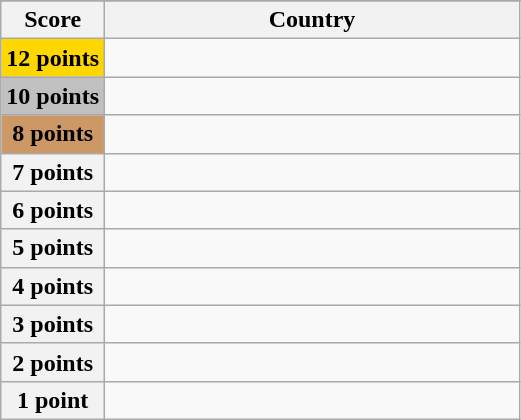<table class="wikitable">
<tr>
</tr>
<tr>
<th scope="col" width="20%">Score</th>
<th scope="col">Country</th>
</tr>
<tr>
<th scope="row" style="background:gold">12 points</th>
<td></td>
</tr>
<tr>
<th scope="row" style="background:silver">10 points</th>
<td></td>
</tr>
<tr>
<th scope="row" style="background:#CC9966">8 points</th>
<td></td>
</tr>
<tr>
<th scope="row">7 points</th>
<td></td>
</tr>
<tr>
<th scope="row">6 points</th>
<td></td>
</tr>
<tr>
<th scope="row">5 points</th>
<td></td>
</tr>
<tr>
<th scope="row">4 points</th>
<td></td>
</tr>
<tr>
<th scope="row">3 points</th>
<td></td>
</tr>
<tr>
<th scope="row">2 points</th>
<td></td>
</tr>
<tr>
<th scope="row">1 point</th>
<td></td>
</tr>
</table>
